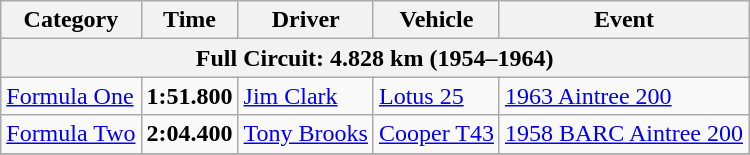<table class="wikitable">
<tr>
<th>Category</th>
<th>Time</th>
<th>Driver</th>
<th>Vehicle</th>
<th>Event</th>
</tr>
<tr>
<th colspan=5>Full Circuit: 4.828 km (1954–1964)</th>
</tr>
<tr>
<td><a href='#'>Formula One</a></td>
<td><strong>1:51.800</strong></td>
<td><a href='#'>Jim Clark</a></td>
<td><a href='#'>Lotus 25</a></td>
<td><a href='#'>1963 Aintree 200</a></td>
</tr>
<tr>
<td><a href='#'>Formula Two</a></td>
<td><strong>2:04.400</strong></td>
<td><a href='#'>Tony Brooks</a></td>
<td><a href='#'>Cooper T43</a></td>
<td><a href='#'>1958 BARC Aintree 200</a></td>
</tr>
<tr>
</tr>
</table>
